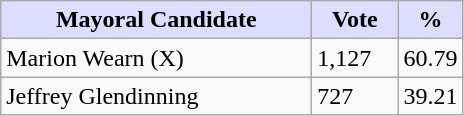<table class="wikitable">
<tr>
<th style="background:#ddf; width:200px;">Mayoral Candidate </th>
<th style="background:#ddf; width:50px;">Vote</th>
<th style="background:#ddf; width:30px;">%</th>
</tr>
<tr>
<td>Marion Wearn (X)</td>
<td>1,127</td>
<td>60.79</td>
</tr>
<tr>
<td>Jeffrey Glendinning</td>
<td>727</td>
<td>39.21</td>
</tr>
</table>
